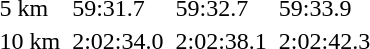<table>
<tr>
<td>5 km<br></td>
<td></td>
<td>59:31.7</td>
<td></td>
<td>59:32.7</td>
<td></td>
<td>59:33.9</td>
</tr>
<tr>
<td>10 km<br></td>
<td></td>
<td>2:02:34.0</td>
<td></td>
<td>2:02:38.1</td>
<td></td>
<td>2:02:42.3</td>
</tr>
</table>
